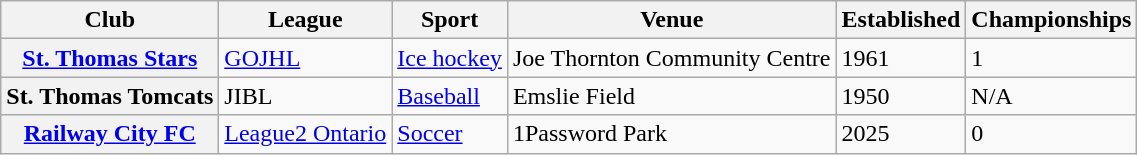<table class="sortable wikitable">
<tr>
<th>Club</th>
<th>League</th>
<th>Sport</th>
<th>Venue</th>
<th>Established</th>
<th>Championships</th>
</tr>
<tr>
<th><a href='#'>St. Thomas Stars</a></th>
<td><a href='#'>GOJHL</a></td>
<td><a href='#'>Ice hockey</a></td>
<td>Joe Thornton Community Centre</td>
<td>1961</td>
<td>1</td>
</tr>
<tr>
<th>St. Thomas Tomcats</th>
<td>JIBL</td>
<td><a href='#'>Baseball</a></td>
<td>Emslie Field</td>
<td>1950</td>
<td>N/A</td>
</tr>
<tr>
<th><a href='#'>Railway City FC</a></th>
<td><a href='#'>League2 Ontario</a></td>
<td><a href='#'>Soccer</a></td>
<td>1Password Park</td>
<td>2025</td>
<td>0</td>
</tr>
</table>
